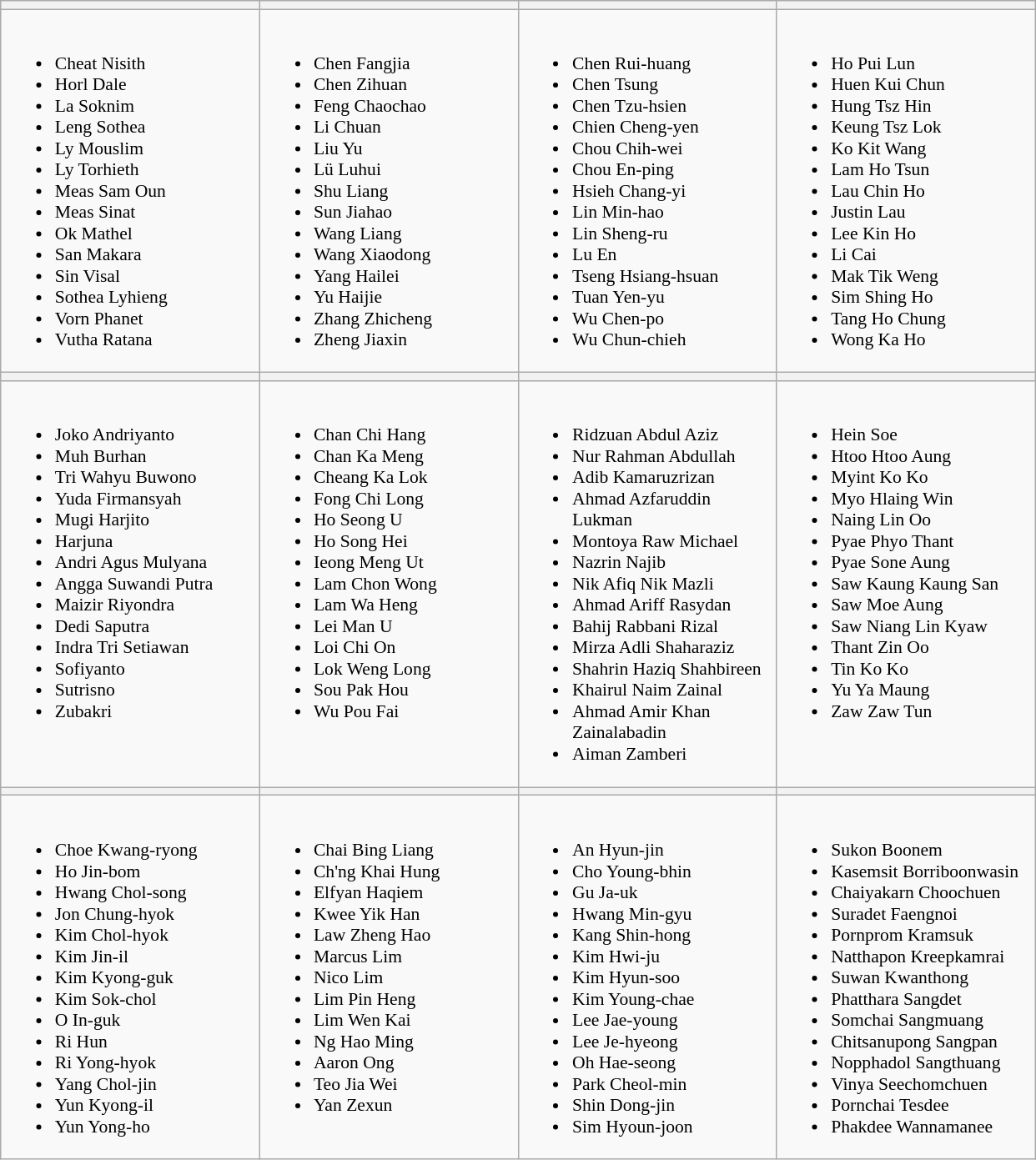<table class="wikitable" style="font-size:90%">
<tr>
<th width=200></th>
<th width=200></th>
<th width=200></th>
<th width=200></th>
</tr>
<tr>
<td valign=top><br><ul><li>Cheat Nisith</li><li>Horl Dale</li><li>La Soknim</li><li>Leng Sothea</li><li>Ly Mouslim</li><li>Ly Torhieth</li><li>Meas Sam Oun</li><li>Meas Sinat</li><li>Ok Mathel</li><li>San Makara</li><li>Sin Visal</li><li>Sothea Lyhieng</li><li>Vorn Phanet</li><li>Vutha Ratana</li></ul></td>
<td valign=top><br><ul><li>Chen Fangjia</li><li>Chen Zihuan</li><li>Feng Chaochao</li><li>Li Chuan</li><li>Liu Yu</li><li>Lü Luhui</li><li>Shu Liang</li><li>Sun Jiahao</li><li>Wang Liang</li><li>Wang Xiaodong</li><li>Yang Hailei</li><li>Yu Haijie</li><li>Zhang Zhicheng</li><li>Zheng Jiaxin</li></ul></td>
<td valign=top><br><ul><li>Chen Rui-huang</li><li>Chen Tsung</li><li>Chen Tzu-hsien</li><li>Chien Cheng-yen</li><li>Chou Chih-wei</li><li>Chou En-ping</li><li>Hsieh Chang-yi</li><li>Lin Min-hao</li><li>Lin Sheng-ru</li><li>Lu En</li><li>Tseng Hsiang-hsuan</li><li>Tuan Yen-yu</li><li>Wu Chen-po</li><li>Wu Chun-chieh</li></ul></td>
<td valign=top><br><ul><li>Ho Pui Lun</li><li>Huen Kui Chun</li><li>Hung Tsz Hin</li><li>Keung Tsz Lok</li><li>Ko Kit Wang</li><li>Lam Ho Tsun</li><li>Lau Chin Ho</li><li>Justin Lau</li><li>Lee Kin Ho</li><li>Li Cai</li><li>Mak Tik Weng</li><li>Sim Shing Ho</li><li>Tang Ho Chung</li><li>Wong Ka Ho</li></ul></td>
</tr>
<tr>
<th></th>
<th></th>
<th></th>
<th></th>
</tr>
<tr>
<td valign=top><br><ul><li>Joko Andriyanto</li><li>Muh Burhan</li><li>Tri Wahyu Buwono</li><li>Yuda Firmansyah</li><li>Mugi Harjito</li><li>Harjuna</li><li>Andri Agus Mulyana</li><li>Angga Suwandi Putra</li><li>Maizir Riyondra</li><li>Dedi Saputra</li><li>Indra Tri Setiawan</li><li>Sofiyanto</li><li>Sutrisno</li><li>Zubakri</li></ul></td>
<td valign=top><br><ul><li>Chan Chi Hang</li><li>Chan Ka Meng</li><li>Cheang Ka Lok</li><li>Fong Chi Long</li><li>Ho Seong U</li><li>Ho Song Hei</li><li>Ieong Meng Ut</li><li>Lam Chon Wong</li><li>Lam Wa Heng</li><li>Lei Man U</li><li>Loi Chi On</li><li>Lok Weng Long</li><li>Sou Pak Hou</li><li>Wu Pou Fai</li></ul></td>
<td valign=top><br><ul><li>Ridzuan Abdul Aziz</li><li>Nur Rahman Abdullah</li><li>Adib Kamaruzrizan</li><li>Ahmad Azfaruddin Lukman</li><li>Montoya Raw Michael</li><li>Nazrin Najib</li><li>Nik Afiq Nik Mazli</li><li>Ahmad Ariff Rasydan</li><li>Bahij Rabbani Rizal</li><li>Mirza Adli Shaharaziz</li><li>Shahrin Haziq Shahbireen</li><li>Khairul Naim Zainal</li><li>Ahmad Amir Khan Zainalabadin</li><li>Aiman Zamberi</li></ul></td>
<td valign=top><br><ul><li>Hein Soe</li><li>Htoo Htoo Aung</li><li>Myint Ko Ko</li><li>Myo Hlaing Win</li><li>Naing Lin Oo</li><li>Pyae Phyo Thant</li><li>Pyae Sone Aung</li><li>Saw Kaung Kaung San</li><li>Saw Moe Aung</li><li>Saw Niang Lin Kyaw</li><li>Thant Zin Oo</li><li>Tin Ko Ko</li><li>Yu Ya Maung</li><li>Zaw Zaw Tun</li></ul></td>
</tr>
<tr>
<th></th>
<th></th>
<th></th>
<th></th>
</tr>
<tr>
<td valign=top><br><ul><li>Choe Kwang-ryong</li><li>Ho Jin-bom</li><li>Hwang Chol-song</li><li>Jon Chung-hyok</li><li>Kim Chol-hyok</li><li>Kim Jin-il</li><li>Kim Kyong-guk</li><li>Kim Sok-chol</li><li>O In-guk</li><li>Ri Hun</li><li>Ri Yong-hyok</li><li>Yang Chol-jin</li><li>Yun Kyong-il</li><li>Yun Yong-ho</li></ul></td>
<td valign=top><br><ul><li>Chai Bing Liang</li><li>Ch'ng Khai Hung</li><li>Elfyan Haqiem</li><li>Kwee Yik Han</li><li>Law Zheng Hao</li><li>Marcus Lim</li><li>Nico Lim</li><li>Lim Pin Heng</li><li>Lim Wen Kai</li><li>Ng Hao Ming</li><li>Aaron Ong</li><li>Teo Jia Wei</li><li>Yan Zexun</li></ul></td>
<td valign=top><br><ul><li>An Hyun-jin</li><li>Cho Young-bhin</li><li>Gu Ja-uk</li><li>Hwang Min-gyu</li><li>Kang Shin-hong</li><li>Kim Hwi-ju</li><li>Kim Hyun-soo</li><li>Kim Young-chae</li><li>Lee Jae-young</li><li>Lee Je-hyeong</li><li>Oh Hae-seong</li><li>Park Cheol-min</li><li>Shin Dong-jin</li><li>Sim Hyoun-joon</li></ul></td>
<td valign=top><br><ul><li>Sukon Boonem</li><li>Kasemsit Borriboonwasin</li><li>Chaiyakarn Choochuen</li><li>Suradet Faengnoi</li><li>Pornprom Kramsuk</li><li>Natthapon Kreepkamrai</li><li>Suwan Kwanthong</li><li>Phatthara Sangdet</li><li>Somchai Sangmuang</li><li>Chitsanupong Sangpan</li><li>Nopphadol Sangthuang</li><li>Vinya Seechomchuen</li><li>Pornchai Tesdee</li><li>Phakdee Wannamanee</li></ul></td>
</tr>
</table>
